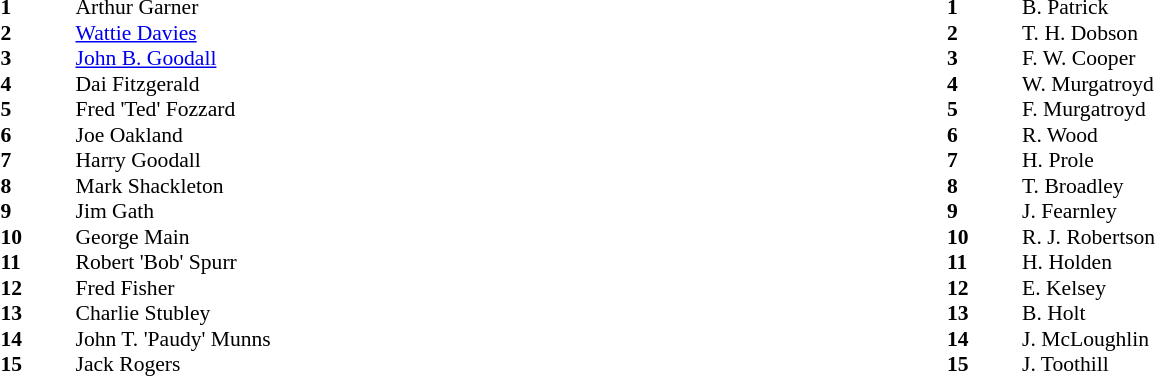<table width="100%">
<tr>
<td valign="top" width="50%"><br><table style="font-size: 90%" cellspacing="0" cellpadding="0">
<tr>
<th width="50"></th>
</tr>
<tr>
<td><strong>1</strong></td>
<td>Arthur Garner</td>
</tr>
<tr>
<td><strong>2</strong></td>
<td><a href='#'>Wattie Davies</a></td>
</tr>
<tr>
<td><strong>3</strong></td>
<td><a href='#'>John B. Goodall</a></td>
</tr>
<tr>
<td><strong>4</strong></td>
<td>Dai Fitzgerald</td>
</tr>
<tr>
<td><strong>5</strong></td>
<td>Fred 'Ted' Fozzard</td>
</tr>
<tr>
<td><strong>6</strong></td>
<td>Joe Oakland</td>
</tr>
<tr>
<td><strong>7</strong></td>
<td>Harry Goodall</td>
</tr>
<tr>
<td><strong>8</strong></td>
<td>Mark Shackleton</td>
</tr>
<tr>
<td><strong>9</strong></td>
<td>Jim Gath</td>
</tr>
<tr>
<td><strong>10</strong></td>
<td>George Main</td>
</tr>
<tr>
<td><strong>11</strong></td>
<td>Robert 'Bob' Spurr</td>
</tr>
<tr>
<td><strong>12</strong></td>
<td>Fred Fisher</td>
</tr>
<tr>
<td><strong>13</strong></td>
<td>Charlie Stubley</td>
</tr>
<tr>
<td><strong>14</strong></td>
<td>John T. 'Paudy' Munns</td>
</tr>
<tr>
<td><strong>15</strong></td>
<td>Jack Rogers</td>
</tr>
</table>
</td>
<td valign="top" width="50%"><br><table style="font-size: 90%" cellspacing="0" cellpadding="0">
<tr>
<th width="50"></th>
</tr>
<tr>
<td><strong>1</strong></td>
<td>B. Patrick</td>
</tr>
<tr>
<td><strong>2</strong></td>
<td>T. H. Dobson</td>
</tr>
<tr>
<td><strong>3</strong></td>
<td>F. W. Cooper</td>
</tr>
<tr>
<td><strong>4</strong></td>
<td>W. Murgatroyd</td>
</tr>
<tr>
<td><strong>5</strong></td>
<td>F. Murgatroyd</td>
</tr>
<tr>
<td><strong>6</strong></td>
<td>R. Wood</td>
</tr>
<tr>
<td><strong>7</strong></td>
<td>H. Prole</td>
</tr>
<tr>
<td><strong>8</strong></td>
<td>T. Broadley</td>
</tr>
<tr>
<td><strong>9</strong></td>
<td>J. Fearnley</td>
</tr>
<tr>
<td><strong>10</strong></td>
<td>R. J. Robertson</td>
</tr>
<tr>
<td><strong>11</strong></td>
<td>H. Holden</td>
</tr>
<tr>
<td><strong>12</strong></td>
<td>E. Kelsey</td>
</tr>
<tr>
<td><strong>13</strong></td>
<td>B. Holt</td>
</tr>
<tr>
<td><strong>14</strong></td>
<td>J. McLoughlin</td>
</tr>
<tr>
<td><strong>15</strong></td>
<td>J. Toothill</td>
</tr>
</table>
</td>
</tr>
</table>
